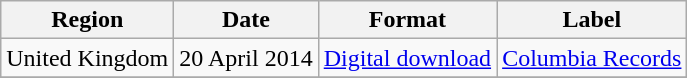<table class=wikitable>
<tr>
<th>Region</th>
<th>Date</th>
<th>Format</th>
<th>Label</th>
</tr>
<tr>
<td>United Kingdom</td>
<td>20 April 2014</td>
<td><a href='#'>Digital download</a></td>
<td><a href='#'>Columbia Records</a></td>
</tr>
<tr>
</tr>
</table>
